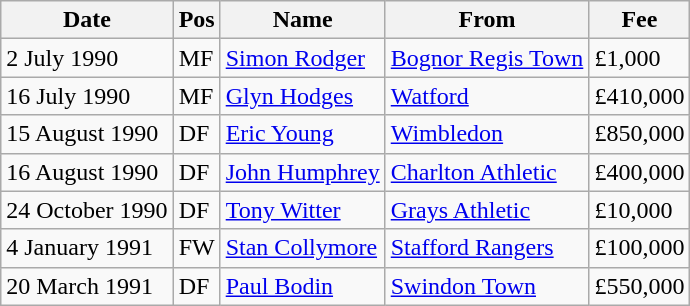<table class="wikitable">
<tr>
<th>Date</th>
<th>Pos</th>
<th>Name</th>
<th>From</th>
<th>Fee</th>
</tr>
<tr>
<td>2 July 1990</td>
<td>MF</td>
<td><a href='#'>Simon Rodger</a></td>
<td><a href='#'>Bognor Regis Town</a></td>
<td>£1,000</td>
</tr>
<tr>
<td>16 July 1990</td>
<td>MF</td>
<td><a href='#'>Glyn Hodges</a></td>
<td><a href='#'>Watford</a></td>
<td>£410,000</td>
</tr>
<tr>
<td>15 August 1990</td>
<td>DF</td>
<td><a href='#'>Eric Young</a></td>
<td><a href='#'>Wimbledon</a></td>
<td>£850,000</td>
</tr>
<tr>
<td>16 August 1990</td>
<td>DF</td>
<td><a href='#'>John Humphrey</a></td>
<td><a href='#'>Charlton Athletic</a></td>
<td>£400,000</td>
</tr>
<tr>
<td>24 October 1990</td>
<td>DF</td>
<td><a href='#'>Tony Witter</a></td>
<td><a href='#'>Grays Athletic</a></td>
<td>£10,000</td>
</tr>
<tr>
<td>4 January 1991</td>
<td>FW</td>
<td><a href='#'>Stan Collymore</a></td>
<td><a href='#'>Stafford Rangers</a></td>
<td>£100,000</td>
</tr>
<tr>
<td>20 March 1991</td>
<td>DF</td>
<td><a href='#'>Paul Bodin</a></td>
<td><a href='#'>Swindon Town</a></td>
<td>£550,000</td>
</tr>
</table>
